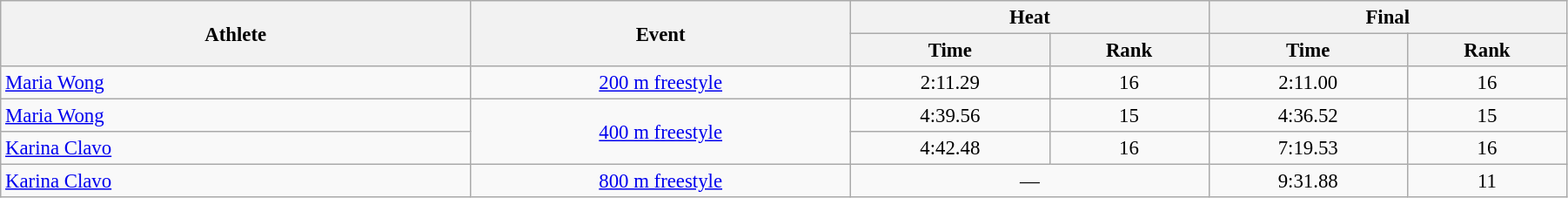<table class=wikitable style="font-size:95%" width="95%">
<tr>
<th rowspan="2">Athlete</th>
<th rowspan="2">Event</th>
<th colspan="2">Heat</th>
<th colspan="2">Final</th>
</tr>
<tr>
<th>Time</th>
<th>Rank</th>
<th>Time</th>
<th>Rank</th>
</tr>
<tr>
<td width=30%><a href='#'>Maria Wong</a></td>
<td align=center><a href='#'>200 m freestyle</a></td>
<td align=center>2:11.29</td>
<td align=center>16</td>
<td align=center>2:11.00</td>
<td align=center>16</td>
</tr>
<tr>
<td width=30%><a href='#'>Maria Wong</a></td>
<td rowspan=2 align=center><a href='#'>400 m freestyle</a></td>
<td align=center>4:39.56</td>
<td align=center>15</td>
<td align=center>4:36.52</td>
<td align=center>15</td>
</tr>
<tr>
<td width=30%><a href='#'>Karina Clavo</a></td>
<td align=center>4:42.48</td>
<td align=center>16</td>
<td align=center>7:19.53</td>
<td align=center>16</td>
</tr>
<tr>
<td width=30%><a href='#'>Karina Clavo</a></td>
<td align=center><a href='#'>800 m freestyle</a></td>
<td colspan=2 align=center>—</td>
<td align=center>9:31.88</td>
<td align=center>11</td>
</tr>
</table>
